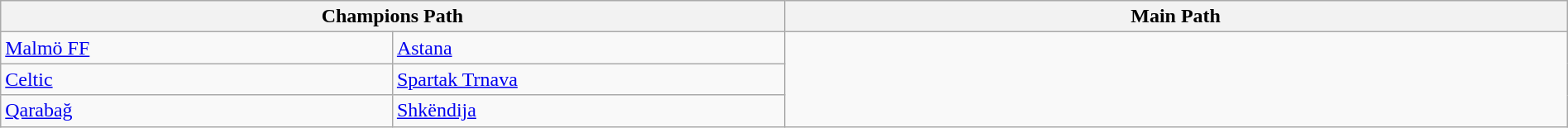<table class="wikitable" style="table-layout:fixed;width:100%;">
<tr>
<th colspan="2">Champions Path</th>
<th colspan="2">Main Path</th>
</tr>
<tr>
<td width=25%> <a href='#'>Malmö FF</a> </td>
<td width=25%> <a href='#'>Astana</a> </td>
<td width=50% rowspan="3" colspan="2"></td>
</tr>
<tr>
<td> <a href='#'>Celtic</a> </td>
<td> <a href='#'>Spartak Trnava</a> </td>
</tr>
<tr>
<td> <a href='#'>Qarabağ</a> </td>
<td> <a href='#'>Shkëndija</a> </td>
</tr>
</table>
